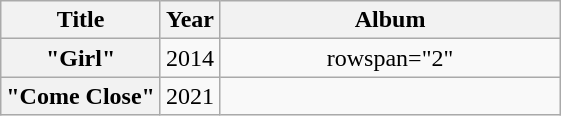<table class="wikitable plainrowheaders" style="text-align:center;">
<tr>
<th scope="col">Title</th>
<th scope="col">Year</th>
<th scope="col" width="220">Album</th>
</tr>
<tr>
<th scope="row">"Girl" </th>
<td>2014</td>
<td>rowspan="2" </td>
</tr>
<tr>
<th scope="row">"Come Close" </th>
<td>2021</td>
</tr>
</table>
